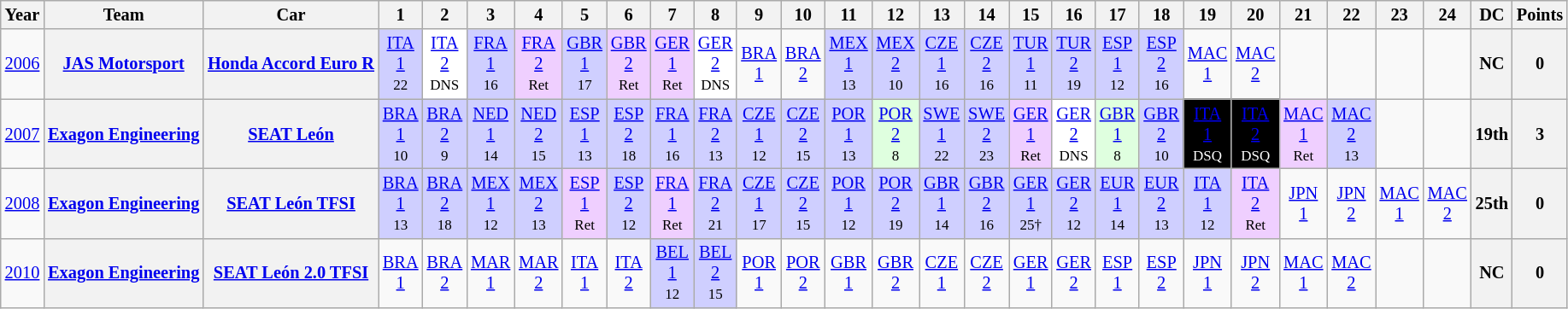<table class="wikitable" style="text-align:center; font-size:85%">
<tr>
<th>Year</th>
<th>Team</th>
<th>Car</th>
<th>1</th>
<th>2</th>
<th>3</th>
<th>4</th>
<th>5</th>
<th>6</th>
<th>7</th>
<th>8</th>
<th>9</th>
<th>10</th>
<th>11</th>
<th>12</th>
<th>13</th>
<th>14</th>
<th>15</th>
<th>16</th>
<th>17</th>
<th>18</th>
<th>19</th>
<th>20</th>
<th>21</th>
<th>22</th>
<th>23</th>
<th>24</th>
<th>DC</th>
<th>Points</th>
</tr>
<tr>
<td><a href='#'>2006</a></td>
<th><a href='#'>JAS Motorsport</a></th>
<th><a href='#'>Honda Accord Euro R</a></th>
<td style="background:#cfcfff;"><a href='#'>ITA<br>1</a><br><small>22</small></td>
<td style="background:#ffffff;"><a href='#'>ITA<br>2</a><br><small>DNS</small></td>
<td style="background:#cfcfff;"><a href='#'>FRA<br>1</a><br><small>16</small></td>
<td style="background:#efcfff;"><a href='#'>FRA<br>2</a><br><small>Ret</small></td>
<td style="background:#cfcfff;"><a href='#'>GBR<br>1</a><br><small>17</small></td>
<td style="background:#efcfff;"><a href='#'>GBR<br>2</a><br><small>Ret</small></td>
<td style="background:#efcfff;"><a href='#'>GER<br>1</a><br><small>Ret</small></td>
<td style="background:#ffffff;"><a href='#'>GER<br>2</a><br><small>DNS</small></td>
<td><a href='#'>BRA<br>1</a></td>
<td><a href='#'>BRA<br>2</a></td>
<td style="background:#cfcfff;"><a href='#'>MEX<br>1</a><br><small>13</small></td>
<td style="background:#cfcfff;"><a href='#'>MEX<br>2</a><br><small>10</small></td>
<td style="background:#cfcfff;"><a href='#'>CZE<br>1</a><br><small>16</small></td>
<td style="background:#cfcfff;"><a href='#'>CZE<br>2</a><br><small>16</small></td>
<td style="background:#cfcfff;"><a href='#'>TUR<br>1</a><br><small>11</small></td>
<td style="background:#cfcfff;"><a href='#'>TUR<br>2</a><br><small>19</small></td>
<td style="background:#cfcfff;"><a href='#'>ESP<br>1</a><br><small>12</small></td>
<td style="background:#cfcfff;"><a href='#'>ESP<br>2</a><br><small>16</small></td>
<td><a href='#'>MAC<br>1</a></td>
<td><a href='#'>MAC<br>2</a></td>
<td></td>
<td></td>
<td></td>
<td></td>
<th>NC</th>
<th>0</th>
</tr>
<tr>
<td><a href='#'>2007</a></td>
<th><a href='#'>Exagon Engineering</a></th>
<th><a href='#'>SEAT León</a></th>
<td style="background:#cfcfff;"><a href='#'>BRA<br>1</a><br><small>10</small></td>
<td style="background:#cfcfff;"><a href='#'>BRA<br>2</a><br><small>9</small></td>
<td style="background:#cfcfff;"><a href='#'>NED<br>1</a><br><small>14</small></td>
<td style="background:#cfcfff;"><a href='#'>NED<br>2</a><br><small>15</small></td>
<td style="background:#cfcfff;"><a href='#'>ESP<br>1</a><br><small>13</small></td>
<td style="background:#cfcfff;"><a href='#'>ESP<br>2</a><br><small>18</small></td>
<td style="background:#cfcfff;"><a href='#'>FRA<br>1</a><br><small>16</small></td>
<td style="background:#cfcfff;"><a href='#'>FRA<br>2</a><br><small>13</small></td>
<td style="background:#cfcfff;"><a href='#'>CZE<br>1</a><br><small>12</small></td>
<td style="background:#cfcfff;"><a href='#'>CZE<br>2</a><br><small>15</small></td>
<td style="background:#cfcfff;"><a href='#'>POR<br>1</a><br><small>13</small></td>
<td style="background:#dfffdf;"><a href='#'>POR<br>2</a><br><small>8</small></td>
<td style="background:#cfcfff;"><a href='#'>SWE<br>1</a><br><small>22</small></td>
<td style="background:#cfcfff;"><a href='#'>SWE<br>2</a><br><small>23</small></td>
<td style="background:#efcfff;"><a href='#'>GER<br>1</a><br><small>Ret</small></td>
<td style="background:#ffffff;"><a href='#'>GER<br>2</a><br><small>DNS</small></td>
<td style="background:#dfffdf;"><a href='#'>GBR<br>1</a><br><small>8</small></td>
<td style="background:#cfcfff;"><a href='#'>GBR<br>2</a><br><small>10</small></td>
<td style="background:#000000; color:white"><a href='#'><span>ITA<br>1</span></a><br><small>DSQ</small></td>
<td style="background:#000000; color:white"><a href='#'><span>ITA<br>2</span></a><br><small>DSQ</small></td>
<td style="background:#efcfff;"><a href='#'>MAC<br>1</a><br><small>Ret</small></td>
<td style="background:#cfcfff;"><a href='#'>MAC<br>2</a><br><small>13</small></td>
<td></td>
<td></td>
<th>19th</th>
<th>3</th>
</tr>
<tr>
<td><a href='#'>2008</a></td>
<th><a href='#'>Exagon Engineering</a></th>
<th><a href='#'>SEAT León TFSI</a></th>
<td style="background:#cfcfff;"><a href='#'>BRA<br>1</a><br><small>13</small></td>
<td style="background:#cfcfff;"><a href='#'>BRA<br>2</a><br><small>18</small></td>
<td style="background:#cfcfff;"><a href='#'>MEX<br>1</a><br><small>12</small></td>
<td style="background:#cfcfff;"><a href='#'>MEX<br>2</a><br><small>13</small></td>
<td style="background:#efcfff;"><a href='#'>ESP<br>1</a><br><small>Ret</small></td>
<td style="background:#cfcfff;"><a href='#'>ESP<br>2</a><br><small>12</small></td>
<td style="background:#efcfff;"><a href='#'>FRA<br>1</a><br><small>Ret</small></td>
<td style="background:#cfcfff;"><a href='#'>FRA<br>2</a><br><small>21</small></td>
<td style="background:#cfcfff;"><a href='#'>CZE<br>1</a><br><small>17</small></td>
<td style="background:#cfcfff;"><a href='#'>CZE<br>2</a><br><small>15</small></td>
<td style="background:#cfcfff;"><a href='#'>POR<br>1</a><br><small>12</small></td>
<td style="background:#cfcfff;"><a href='#'>POR<br>2</a><br><small>19</small></td>
<td style="background:#cfcfff;"><a href='#'>GBR<br>1</a><br><small>14</small></td>
<td style="background:#cfcfff;"><a href='#'>GBR<br>2</a><br><small>16</small></td>
<td style="background:#cfcfff;"><a href='#'>GER<br>1</a><br><small>25†</small></td>
<td style="background:#cfcfff;"><a href='#'>GER<br>2</a><br><small>12</small></td>
<td style="background:#cfcfff;"><a href='#'>EUR<br>1</a><br><small>14</small></td>
<td style="background:#cfcfff;"><a href='#'>EUR<br>2</a><br><small>13</small></td>
<td style="background:#cfcfff;"><a href='#'>ITA<br>1</a><br><small>12</small></td>
<td style="background:#efcfff;"><a href='#'>ITA<br>2</a><br><small>Ret</small></td>
<td><a href='#'>JPN<br>1</a></td>
<td><a href='#'>JPN<br>2</a></td>
<td><a href='#'>MAC<br>1</a></td>
<td><a href='#'>MAC<br>2</a></td>
<th>25th</th>
<th>0</th>
</tr>
<tr>
<td><a href='#'>2010</a></td>
<th><a href='#'>Exagon Engineering</a></th>
<th><a href='#'>SEAT León 2.0 TFSI</a></th>
<td><a href='#'>BRA<br>1</a></td>
<td><a href='#'>BRA<br>2</a></td>
<td><a href='#'>MAR<br>1</a></td>
<td><a href='#'>MAR<br>2</a></td>
<td><a href='#'>ITA<br>1</a></td>
<td><a href='#'>ITA<br>2</a></td>
<td style="background:#cfcfff;"><a href='#'>BEL<br>1</a><br><small>12</small></td>
<td style="background:#cfcfff;"><a href='#'>BEL<br>2</a><br><small>15</small></td>
<td><a href='#'>POR<br>1</a></td>
<td><a href='#'>POR<br>2</a></td>
<td><a href='#'>GBR<br>1</a></td>
<td><a href='#'>GBR<br>2</a></td>
<td><a href='#'>CZE<br>1</a></td>
<td><a href='#'>CZE<br>2</a></td>
<td><a href='#'>GER<br>1</a></td>
<td><a href='#'>GER<br>2</a></td>
<td><a href='#'>ESP<br>1</a></td>
<td><a href='#'>ESP<br>2</a></td>
<td><a href='#'>JPN<br>1</a></td>
<td><a href='#'>JPN<br>2</a></td>
<td><a href='#'>MAC<br>1</a></td>
<td><a href='#'>MAC<br>2</a></td>
<td></td>
<td></td>
<th>NC</th>
<th>0</th>
</tr>
</table>
